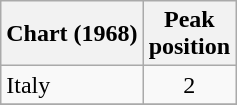<table class="wikitable">
<tr>
<th align="left">Chart (1968)</th>
<th align="left">Peak<br>position</th>
</tr>
<tr>
<td align="left">Italy</td>
<td align="center">2</td>
</tr>
<tr>
</tr>
</table>
